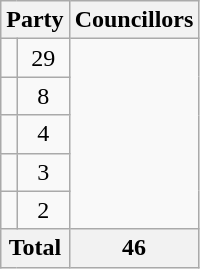<table class="wikitable">
<tr>
<th colspan=2>Party</th>
<th>Councillors</th>
</tr>
<tr>
<td></td>
<td align=center>29</td>
</tr>
<tr>
<td></td>
<td align=center>8</td>
</tr>
<tr>
<td></td>
<td align=center>4</td>
</tr>
<tr>
<td></td>
<td align=center>3</td>
</tr>
<tr>
<td></td>
<td align=center>2</td>
</tr>
<tr>
<th colspan=2>Total</th>
<th align=center>46</th>
</tr>
</table>
